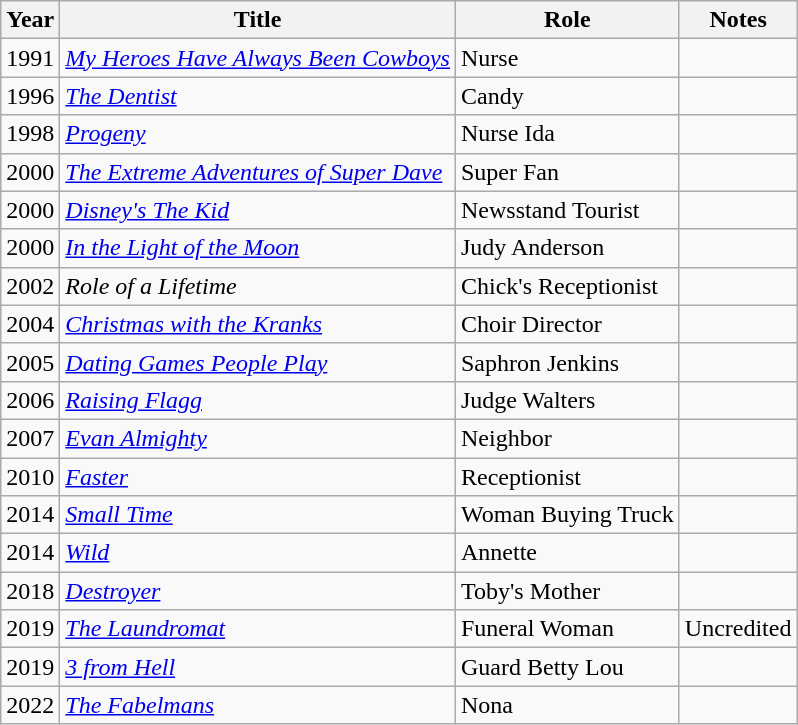<table class="wikitable sortable">
<tr>
<th>Year</th>
<th>Title</th>
<th>Role</th>
<th>Notes</th>
</tr>
<tr>
<td>1991</td>
<td><a href='#'><em>My Heroes Have Always Been Cowboys</em></a></td>
<td>Nurse</td>
<td></td>
</tr>
<tr>
<td>1996</td>
<td><em><a href='#'>The Dentist</a></em></td>
<td>Candy</td>
<td></td>
</tr>
<tr>
<td>1998</td>
<td><a href='#'><em>Progeny</em></a></td>
<td>Nurse Ida</td>
<td></td>
</tr>
<tr>
<td>2000</td>
<td><em><a href='#'>The Extreme Adventures of Super Dave</a></em></td>
<td>Super Fan</td>
<td></td>
</tr>
<tr>
<td>2000</td>
<td><em><a href='#'>Disney's The Kid</a></em></td>
<td>Newsstand Tourist</td>
<td></td>
</tr>
<tr>
<td>2000</td>
<td><em><a href='#'>In the Light of the Moon</a></em></td>
<td>Judy Anderson</td>
<td></td>
</tr>
<tr>
<td>2002</td>
<td><em>Role of a Lifetime</em></td>
<td>Chick's Receptionist</td>
<td></td>
</tr>
<tr>
<td>2004</td>
<td><em><a href='#'>Christmas with the Kranks</a></em></td>
<td>Choir Director</td>
<td></td>
</tr>
<tr>
<td>2005</td>
<td><em><a href='#'>Dating Games People Play</a></em></td>
<td>Saphron Jenkins</td>
<td></td>
</tr>
<tr>
<td>2006</td>
<td><em><a href='#'>Raising Flagg</a></em></td>
<td>Judge Walters</td>
<td></td>
</tr>
<tr>
<td>2007</td>
<td><em><a href='#'>Evan Almighty</a></em></td>
<td>Neighbor</td>
<td></td>
</tr>
<tr>
<td>2010</td>
<td><a href='#'><em>Faster</em></a></td>
<td>Receptionist</td>
<td></td>
</tr>
<tr>
<td>2014</td>
<td><a href='#'><em>Small Time</em></a></td>
<td>Woman Buying Truck</td>
<td></td>
</tr>
<tr>
<td>2014</td>
<td><a href='#'><em>Wild</em></a></td>
<td>Annette</td>
<td></td>
</tr>
<tr>
<td>2018</td>
<td><a href='#'><em>Destroyer</em></a></td>
<td>Toby's Mother</td>
<td></td>
</tr>
<tr>
<td>2019</td>
<td><a href='#'><em>The Laundromat</em></a></td>
<td>Funeral Woman</td>
<td>Uncredited</td>
</tr>
<tr>
<td>2019</td>
<td><em><a href='#'>3 from Hell</a></em></td>
<td>Guard Betty Lou</td>
<td></td>
</tr>
<tr>
<td>2022</td>
<td><em><a href='#'>The Fabelmans</a></em></td>
<td>Nona</td>
<td></td>
</tr>
</table>
